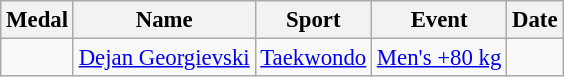<table class="wikitable sortable" style="font-size: 95%;">
<tr>
<th>Medal</th>
<th>Name</th>
<th>Sport</th>
<th>Event</th>
<th>Date</th>
</tr>
<tr>
<td></td>
<td><a href='#'>Dejan Georgievski</a></td>
<td><a href='#'>Taekwondo</a></td>
<td><a href='#'>Men's +80 kg</a></td>
<td></td>
</tr>
</table>
